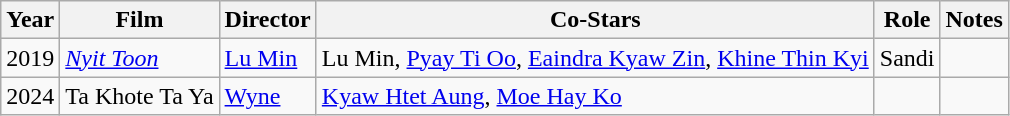<table class="wikitable sortable">
<tr>
<th>Year</th>
<th>Film</th>
<th>Director</th>
<th>Co-Stars</th>
<th>Role</th>
<th>Notes</th>
</tr>
<tr>
<td>2019</td>
<td><em><a href='#'>Nyit Toon</a></em></td>
<td><a href='#'>Lu Min</a></td>
<td>Lu Min, <a href='#'>Pyay Ti Oo</a>, <a href='#'>Eaindra Kyaw Zin</a>, <a href='#'>Khine Thin Kyi</a></td>
<td>Sandi</td>
<td></td>
</tr>
<tr>
<td>2024</td>
<td>Ta Khote Ta Ya</td>
<td><a href='#'>Wyne</a></td>
<td><a href='#'>Kyaw Htet Aung</a>, <a href='#'>Moe Hay Ko</a></td>
<td></td>
<td></td>
</tr>
</table>
